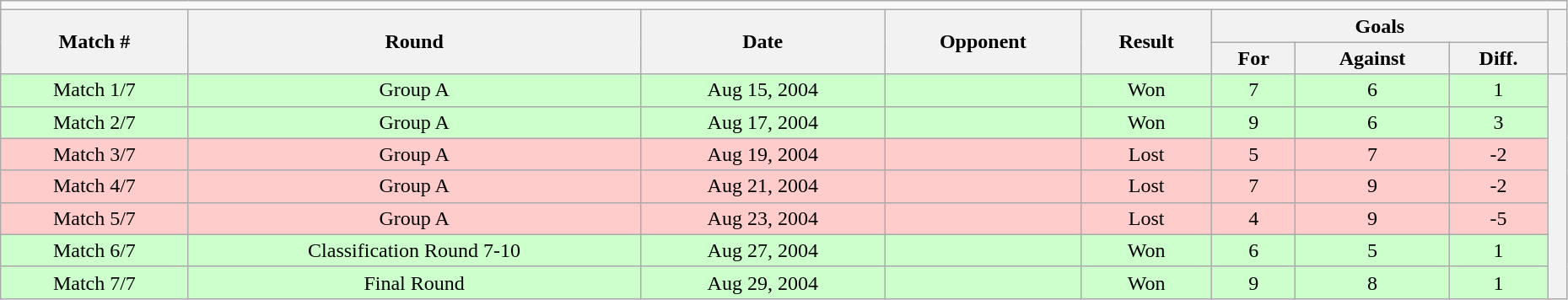<table class="wikitable" style="text-align: center; width: 98%; font-size: 100%; margin-left: 1em;">
<tr>
<td colspan="10"></td>
</tr>
<tr>
<th rowspan="2">Match #</th>
<th rowspan="2">Round</th>
<th rowspan="2">Date</th>
<th rowspan="2">Opponent</th>
<th rowspan="2">Result</th>
<th colspan="3">Goals</th>
<th rowspan="2"></th>
</tr>
<tr>
<th>For</th>
<th>Against</th>
<th>Diff.</th>
</tr>
<tr style="background: #cfc;">
<td>Match 1/7</td>
<td>Group A</td>
<td>Aug 15, 2004</td>
<td></td>
<td>Won</td>
<td>7</td>
<td>6</td>
<td>1</td>
<td rowspan="7" style="background: #f2f2f2;"></td>
</tr>
<tr style="background: #cfc;">
<td>Match 2/7</td>
<td>Group A</td>
<td>Aug 17, 2004</td>
<td></td>
<td>Won</td>
<td>9</td>
<td>6</td>
<td>3</td>
</tr>
<tr style="background: #fcc;">
<td>Match 3/7</td>
<td>Group A</td>
<td>Aug 19, 2004</td>
<td></td>
<td>Lost</td>
<td>5</td>
<td>7</td>
<td>-2</td>
</tr>
<tr style="background: #fcc;">
<td>Match 4/7</td>
<td>Group A</td>
<td>Aug 21, 2004</td>
<td></td>
<td>Lost</td>
<td>7</td>
<td>9</td>
<td>-2</td>
</tr>
<tr style="background: #fcc;">
<td>Match 5/7</td>
<td>Group A</td>
<td>Aug 23, 2004</td>
<td></td>
<td>Lost</td>
<td>4</td>
<td>9</td>
<td>-5</td>
</tr>
<tr style="background: #cfc;">
<td>Match 6/7</td>
<td>Classification Round 7-10</td>
<td>Aug 27, 2004</td>
<td></td>
<td>Won</td>
<td>6</td>
<td>5</td>
<td>1</td>
</tr>
<tr style="background: #cfc;">
<td>Match 7/7</td>
<td>Final Round</td>
<td>Aug 29, 2004</td>
<td></td>
<td>Won</td>
<td>9</td>
<td>8</td>
<td>1</td>
</tr>
</table>
